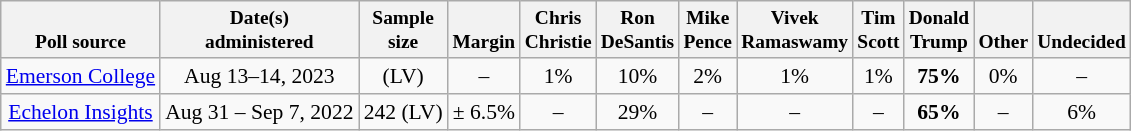<table class="wikitable mw-datatable" style="font-size:90%;text-align:center;">
<tr valign=bottom style="font-size:90%;">
<th>Poll source</th>
<th>Date(s)<br>administered</th>
<th>Sample<br>size</th>
<th>Margin<br></th>
<th>Chris<br>Christie</th>
<th>Ron<br>DeSantis</th>
<th>Mike<br>Pence</th>
<th>Vivek<br>Ramaswamy</th>
<th>Tim<br>Scott</th>
<th>Donald<br>Trump</th>
<th>Other</th>
<th>Undecided</th>
</tr>
<tr>
<td><a href='#'>Emerson College</a></td>
<td>Aug 13–14, 2023</td>
<td>(LV)</td>
<td>–</td>
<td>1%</td>
<td>10%</td>
<td>2%</td>
<td>1%</td>
<td>1%</td>
<td><strong>75%</strong></td>
<td>0%</td>
<td>–</td>
</tr>
<tr>
<td><a href='#'>Echelon Insights</a></td>
<td>Aug 31 – Sep 7, 2022</td>
<td>242 (LV)</td>
<td>± 6.5%</td>
<td>–</td>
<td>29%</td>
<td>–</td>
<td>–</td>
<td>–</td>
<td><strong>65%</strong></td>
<td>–</td>
<td>6%</td>
</tr>
</table>
